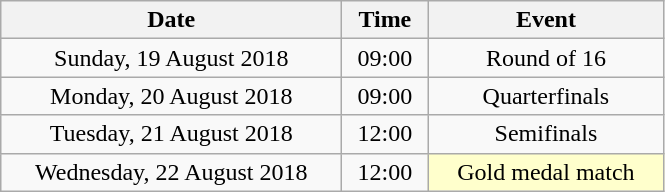<table class = "wikitable" style="text-align:center;">
<tr>
<th width=220>Date</th>
<th width=50>Time</th>
<th width=150>Event</th>
</tr>
<tr>
<td>Sunday, 19 August 2018</td>
<td>09:00</td>
<td>Round of 16</td>
</tr>
<tr>
<td>Monday, 20 August 2018</td>
<td>09:00</td>
<td>Quarterfinals</td>
</tr>
<tr>
<td>Tuesday, 21 August 2018</td>
<td>12:00</td>
<td>Semifinals</td>
</tr>
<tr>
<td>Wednesday, 22 August 2018</td>
<td>12:00</td>
<td bgcolor=ffffcc>Gold medal match</td>
</tr>
</table>
